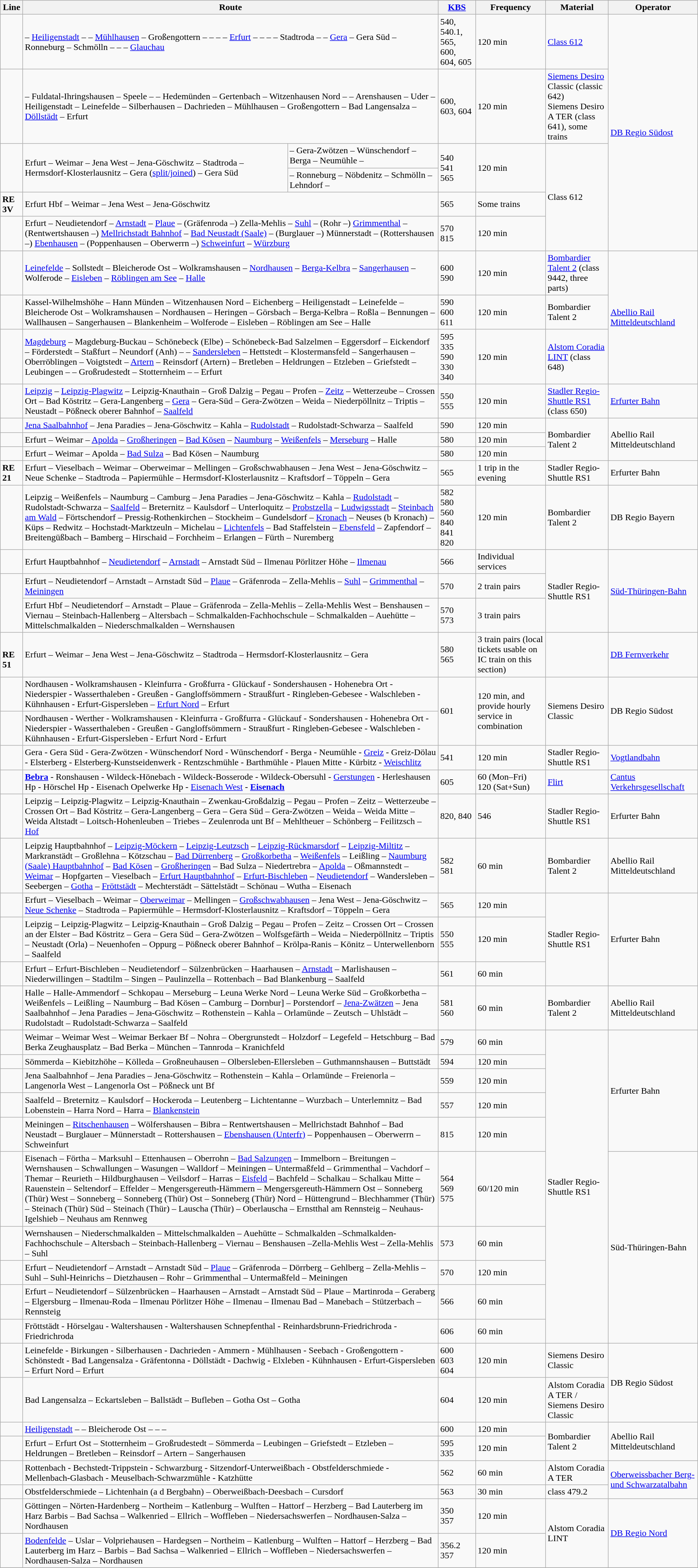<table class="wikitable sortable" style>
<tr>
<th>Line</th>
<th colspan="2">Route</th>
<th><a href='#'>KBS</a></th>
<th>Frequency</th>
<th>Material</th>
<th>Operator</th>
</tr>
<tr>
<td></td>
<td colspan="2"> – <a href='#'>Heiligenstadt</a> –  – <a href='#'>Mühlhausen</a> – Großengottern –  –  –  – <a href='#'>Erfurt</a> –  –  –  – Stadtroda –  – <a href='#'>Gera</a> – Gera Süd – Ronneburg – Schmölln –  –  – <a href='#'>Glauchau</a></td>
<td>540, 540.1, 565, 600, 604, 605</td>
<td>120 min</td>
<td><a href='#'>Class 612</a></td>
<td rowspan="6"><a href='#'>DB Regio Südost</a></td>
</tr>
<tr>
<td></td>
<td colspan="2"> – Fuldatal-Ihringshausen – Speele –  – Hedemünden – Gertenbach – Witzenhausen Nord –  – Arenshausen – Uder – Heiligenstadt – Leinefelde – Silberhausen – Dachrieden – Mühlhausen – Großengottern – Bad Langensalza – <a href='#'>Döllstädt</a> – Erfurt</td>
<td>600, 603, 604</td>
<td>120 min</td>
<td><a href='#'>Siemens Desiro</a> Classic (classic 642)<br>Siemens Desiro A TER (class 641), some trains</td>
</tr>
<tr>
<td rowspan="2"></td>
<td rowspan="2">Erfurt – Weimar – Jena West – Jena-Göschwitz – Stadtroda – Hermsdorf-Klosterlausnitz – Gera (<a href='#'>split/joined</a>) – Gera Süd</td>
<td>– Gera-Zwötzen – Wünschendorf – Berga – Neumühle – </td>
<td rowspan="2">540<br> 541<br> 565</td>
<td rowspan="2">120 min</td>
<td rowspan="4">Class 612</td>
</tr>
<tr>
<td>– Ronneburg – Nöbdenitz – Schmölln – Lehndorf – </td>
</tr>
<tr>
<td><strong>RE 3V</strong></td>
<td colspan="2">Erfurt Hbf – Weimar – Jena West – Jena-Göschwitz</td>
<td>565</td>
<td>Some trains</td>
</tr>
<tr>
<td></td>
<td colspan="2">Erfurt – Neudietendorf – <a href='#'>Arnstadt</a> – <a href='#'>Plaue</a> – (Gräfenroda –) Zella-Mehlis – <a href='#'>Suhl</a> – (Rohr –) <a href='#'>Grimmenthal</a> – (Rentwertshausen –) <a href='#'>Mellrichstadt Bahnhof</a> – <a href='#'>Bad Neustadt (Saale)</a> – (Burglauer –) Münnerstadt – (Rottershausen –) <a href='#'>Ebenhausen</a> – (Poppenhausen – Oberwerrn –) <a href='#'>Schweinfurt</a> – <a href='#'>Würzburg</a></td>
<td>570<br>815</td>
<td>120 min</td>
</tr>
<tr>
<td></td>
<td colspan="2"><a href='#'>Leinefelde</a> – Sollstedt – Bleicherode Ost – Wolkramshausen – <a href='#'>Nordhausen</a> – <a href='#'>Berga-Kelbra</a> – <a href='#'>Sangerhausen</a> – Wolferode – <a href='#'>Eisleben</a> – <a href='#'>Röblingen am See</a> – <a href='#'>Halle</a></td>
<td>600<br>590</td>
<td>120 min</td>
<td><a href='#'>Bombardier Talent 2</a> (class 9442, three parts)</td>
<td rowspan="3"><a href='#'>Abellio Rail Mitteldeutschland</a></td>
</tr>
<tr>
<td></td>
<td colspan="2">Kassel-Wilhelmshöhe – Hann Münden – Witzenhausen Nord – Eichenberg – Heiligenstadt – Leinefelde – Bleicherode Ost – Wolkramshausen – Nordhausen – Heringen – Görsbach – Berga-Kelbra – Roßla – Bennungen – Wallhausen – Sangerhausen – Blankenheim – Wolferode – Eisleben – Röblingen am See – Halle</td>
<td>590<br>600<br>611</td>
<td>120 min</td>
<td>Bombardier Talent 2</td>
</tr>
<tr>
<td></td>
<td colspan="2"><a href='#'>Magdeburg</a> – Magdeburg-Buckau – Schönebeck (Elbe) – Schönebeck-Bad Salzelmen – Eggersdorf – Eickendorf – Förderstedt – Staßfurt – Neundorf (Anh) –  – <a href='#'>Sandersleben</a> – Hettstedt – Klostermansfeld – Sangerhausen – Oberröblingen – Voigtstedt – <a href='#'>Artern</a> – Reinsdorf (Artern) – Bretleben – Heldrungen – Etzleben – Griefstedt – Leubingen –  – Großrudestedt – Stotternheim –  – Erfurt</td>
<td>595<br>335<br>590<br>330<br>340</td>
<td>120 min</td>
<td><a href='#'>Alstom Coradia LINT</a> (class 648)</td>
</tr>
<tr>
<td></td>
<td colspan="2"><a href='#'>Leipzig</a> – <a href='#'>Leipzig-Plagwitz</a> – Leipzig-Knauthain – Groß Dalzig – Pegau – Profen – <a href='#'>Zeitz</a> – Wetterzeube – Crossen Ort – Bad Köstritz – Gera-Langenberg – <a href='#'>Gera</a> – Gera-Süd – Gera-Zwötzen – Weida – Niederpöllnitz – Triptis – Neustadt – Pößneck oberer Bahnhof – <a href='#'>Saalfeld</a></td>
<td>550<br>555</td>
<td>120 min</td>
<td><a href='#'>Stadler Regio-Shuttle RS1</a> (class 650)</td>
<td><a href='#'>Erfurter Bahn</a></td>
</tr>
<tr>
<td></td>
<td colspan="2"><a href='#'>Jena Saalbahnhof</a> – Jena Paradies – Jena-Göschwitz – Kahla – <a href='#'>Rudolstadt</a> – Rudolstadt-Schwarza – Saalfeld</td>
<td>590</td>
<td>120 min</td>
<td rowspan="3">Bombardier Talent 2</td>
<td rowspan="3">Abellio Rail Mitteldeutschland</td>
</tr>
<tr>
<td></td>
<td colspan="2">Erfurt – Weimar – <a href='#'>Apolda</a> – <a href='#'>Großheringen</a> – <a href='#'>Bad Kösen</a> – <a href='#'>Naumburg</a> – <a href='#'>Weißenfels</a> – <a href='#'>Merseburg</a> – Halle</td>
<td>580</td>
<td>120 min</td>
</tr>
<tr>
<td></td>
<td colspan="2">Erfurt – Weimar – Apolda – <a href='#'>Bad Sulza</a> – Bad Kösen – Naumburg</td>
<td>580</td>
<td>120 min</td>
</tr>
<tr>
<td><strong>RE 21</strong></td>
<td colspan="2">Erfurt – Vieselbach – Weimar – Oberweimar – Mellingen – Großschwabhausen – Jena West – Jena-Göschwitz – Neue Schenke – Stadtroda – Papiermühle – Hermsdorf-Klosterlausnitz – Kraftsdorf – Töppeln – Gera</td>
<td>565</td>
<td>1 trip in the evening</td>
<td>Stadler Regio-Shuttle RS1</td>
<td>Erfurter Bahn</td>
</tr>
<tr>
<td></td>
<td colspan="2">Leipzig – Weißenfels – Naumburg – Camburg – Jena Paradies – Jena-Göschwitz – Kahla – <a href='#'>Rudolstadt</a> – Rudolstadt-Schwarza – <a href='#'>Saalfeld</a> – Breternitz – Kaulsdorf – Unterloquitz – <a href='#'>Probstzella</a> – <a href='#'>Ludwigsstadt</a> – <a href='#'>Steinbach am Wald</a> – Förtschendorf – Pressig-Rothenkirchen – Stockheim – Gundelsdorf – <a href='#'>Kronach</a> – Neuses (b Kronach) – Küps – Redwitz – Hochstadt-Marktzeuln – Michelau – <a href='#'>Lichtenfels</a> – Bad Staffelstein – <a href='#'>Ebensfeld</a> – Zapfendorf – Breitengüßbach – Bamberg – Hirschaid – Forchheim – Erlangen – Fürth – Nuremberg</td>
<td>582<br>580<br>560<br>840<br>841<br>820</td>
<td>120 min</td>
<td>Bombardier Talent 2</td>
<td>DB Regio Bayern</td>
</tr>
<tr>
<td></td>
<td colspan="2">Erfurt Hauptbahnhof – <a href='#'>Neudietendorf</a> – <a href='#'>Arnstadt</a> – Arnstadt Süd – Ilmenau Pörlitzer Höhe – <a href='#'>Ilmenau</a></td>
<td>566</td>
<td>Individual services</td>
<td rowspan="3">Stadler Regio-Shuttle RS1</td>
<td rowspan="3"><a href='#'>Süd-Thüringen-Bahn</a></td>
</tr>
<tr>
<td rowspan="2"></td>
<td colspan="2">Erfurt – Neudietendorf – Arnstadt – Arnstadt Süd – <a href='#'>Plaue</a> – Gräfenroda – Zella-Mehlis – <a href='#'>Suhl</a> – <a href='#'>Grimmenthal</a> – <a href='#'>Meiningen</a></td>
<td>570</td>
<td>2 train pairs</td>
</tr>
<tr>
<td colspan="2">Erfurt Hbf – Neudietendorf – Arnstadt – Plaue – Gräfenroda – Zella-Mehlis – Zella-Mehlis West – Benshausen – Viernau – Steinbach-Hallenberg – Altersbach – Schmalkalden-Fachhochschule – Schmalkalden – Auehütte – Mittelschmalkalden – Niederschmalkalden – Wernshausen</td>
<td>570<br>573</td>
<td>3 train pairs</td>
</tr>
<tr>
<td><br><strong>RE 51</strong></td>
<td colspan="2">Erfurt – Weimar – Jena West – Jena-Göschwitz – Stadtroda – Hermsdorf-Klosterlausnitz – Gera</td>
<td>580<br>565</td>
<td>3 train pairs (local tickets usable on IC train on this section)</td>
<td></td>
<td><a href='#'>DB Fernverkehr</a></td>
</tr>
<tr>
<td></td>
<td colspan="2">Nordhausen - Wolkramshausen - Kleinfurra - Großfurra - Glückauf - Sondershausen - Hohenebra Ort - Niederspier - Wasserthaleben - Greußen - Gangloffsömmern - Straußfurt - Ringleben-Gebesee - Walschleben - Kühnhausen - Erfurt-Gispersleben – <a href='#'>Erfurt Nord</a> – Erfurt</td>
<td rowspan="2">601</td>
<td rowspan="2">120 min,  and  provide hourly service in combination</td>
<td rowspan="2">Siemens Desiro Classic</td>
<td rowspan="2">DB Regio Südost</td>
</tr>
<tr>
<td></td>
<td colspan="2">Nordhausen - Werther - Wolkramshausen - Kleinfurra - Großfurra - Glückauf - Sondershausen - Hohenebra Ort - Niederspier - Wasserthaleben - Greußen - Gangloffsömmern - Straußfurt - Ringleben-Gebesee - Walschleben - Kühnhausen - Erfurt-Gispersleben - Erfurt Nord - Erfurt</td>
</tr>
<tr>
<td></td>
<td colspan="2">Gera - Gera Süd - Gera-Zwötzen - Wünschendorf Nord - Wünschendorf - Berga - Neumühle - <a href='#'>Greiz</a> - Greiz-Dölau - Elsterberg - Elsterberg-Kunstseidenwerk - Rentzschmühle - Barthmühle - Plauen Mitte - Kürbitz - <a href='#'>Weischlitz</a></td>
<td>541</td>
<td>120 min</td>
<td>Stadler Regio-Shuttle RS1</td>
<td><a href='#'>Vogtlandbahn</a></td>
</tr>
<tr>
<td></td>
<td colspan="2"><strong><a href='#'>Bebra</a></strong> - Ronshausen - Wildeck-Hönebach - Wildeck-Bosserode - Wildeck-Obersuhl - <a href='#'>Gerstungen</a> - Herleshausen Hp - Hörschel Hp - Eisenach Opelwerke Hp - <a href='#'>Eisenach West</a> - <strong><a href='#'>Eisenach</a></strong></td>
<td>605</td>
<td>60 (Mon–Fri)<br>120 (Sat+Sun)</td>
<td><a href='#'>Flirt</a></td>
<td><a href='#'>Cantus Verkehrsgesellschaft</a></td>
</tr>
<tr>
<td></td>
<td colspan="2">Leipzig – Leipzig-Plagwitz – Leipzig-Knauthain – Zwenkau-Großdalzig – Pegau – Profen – Zeitz – Wetterzeube – Crossen Ort – Bad Köstritz – Gera-Langenberg – Gera – Gera Süd – Gera-Zwötzen –  Weida – Weida Mitte – Weida Altstadt – Loitsch-Hohenleuben – Triebes – Zeulenroda unt Bf – Mehltheuer – Schönberg – Feilitzsch – <a href='#'>Hof</a></td>
<td>820, 840</td>
<td>546</td>
<td>Stadler Regio-Shuttle RS1</td>
<td>Erfurter Bahn</td>
</tr>
<tr>
<td></td>
<td colspan="2">Leipzig Hauptbahnhof – <a href='#'>Leipzig-Möckern</a> – <a href='#'>Leipzig-Leutzsch</a> – <a href='#'>Leipzig-Rückmarsdorf</a> – <a href='#'>Leipzig-Miltitz</a> – Markranstädt – Großlehna – Kötzschau – <a href='#'>Bad Dürrenberg</a> – <a href='#'>Großkorbetha</a> – <a href='#'>Weißenfels</a> – Leißling – <a href='#'>Naumburg (Saale) Hauptbahnhof</a> – <a href='#'>Bad Kösen</a> – <a href='#'>Großheringen</a> – Bad Sulza – Niedertrebra – <a href='#'>Apolda</a> – Oßmannstedt – <a href='#'>Weimar</a> – Hopfgarten – Vieselbach – <a href='#'>Erfurt Hauptbahnhof</a> – <a href='#'>Erfurt-Bischleben</a> – <a href='#'>Neudietendorf</a> – Wandersleben – Seebergen – <a href='#'>Gotha</a> – <a href='#'>Fröttstädt</a> – Mechterstädt – Sättelstädt – Schönau – Wutha – Eisenach</td>
<td>582<br>581</td>
<td>60 min</td>
<td>Bombardier Talent 2</td>
<td>Abellio Rail Mitteldeutschland</td>
</tr>
<tr>
<td></td>
<td colspan="2">Erfurt – Vieselbach – Weimar – <a href='#'>Oberweimar</a> – Mellingen – <a href='#'>Großschwabhausen</a> – Jena West – Jena-Göschwitz – <a href='#'>Neue Schenke</a> – Stadtroda – Papiermühle – Hermsdorf-Klosterlausnitz – Kraftsdorf – Töppeln – Gera</td>
<td>565</td>
<td>120 min</td>
<td rowspan="3">Stadler Regio-Shuttle RS1</td>
<td rowspan="3">Erfurter Bahn</td>
</tr>
<tr>
<td></td>
<td colspan="2">Leipzig – Leipzig-Plagwitz – Leipzig-Knauthain – Groß Dalzig – Pegau – Profen – Zeitz – Crossen Ort – Crossen an der Elster – Bad Köstritz – Gera – Gera Süd – Gera-Zwötzen – Wolfsgefärth – Weida – Niederpöllnitz – Triptis – Neustadt (Orla) – Neuenhofen – Oppurg – Pößneck oberer Bahnhof – Krölpa-Ranis – Könitz – Unterwellenborn – Saalfeld</td>
<td>550<br>555</td>
<td>120 min</td>
</tr>
<tr>
<td></td>
<td colspan="2">Erfurt – Erfurt-Bischleben – Neudietendorf – Sülzenbrücken – Haarhausen – <a href='#'>Arnstadt</a> – Marlishausen – Niederwillingen – Stadtilm – Singen – Paulinzella – Rottenbach – Bad Blankenburg – Saalfeld</td>
<td>561</td>
<td>60 min</td>
</tr>
<tr>
<td></td>
<td colspan="2">Halle – Halle-Ammendorf – Schkopau – Merseburg – Leuna Werke Nord – Leuna Werke Süd – Großkorbetha – Weißenfels – Leißling – Naumburg – Bad Kösen – Camburg – Dornbur] – Porstendorf – <a href='#'>Jena-Zwätzen</a> – Jena Saalbahnhof – Jena Paradies – Jena-Göschwitz – Rothenstein – Kahla – Orlamünde – Zeutsch – Uhlstädt – Rudolstadt – Rudolstadt-Schwarza – Saalfeld</td>
<td>581<br>560</td>
<td>60 min</td>
<td>Bombardier Talent 2</td>
<td>Abellio Rail Mitteldeutschland</td>
</tr>
<tr>
<td></td>
<td colspan="2">Weimar – Weimar West – Weimar Berkaer Bf – Nohra – Obergrunstedt – Holzdorf – Legefeld – Hetschburg – Bad Berka Zeughausplatz – Bad Berka – München – Tannroda – Kranichfeld</td>
<td>579</td>
<td>60 min</td>
<td rowspan="10">Stadler Regio-Shuttle RS1</td>
<td rowspan="5">Erfurter Bahn</td>
</tr>
<tr>
<td></td>
<td colspan="2">Sömmerda – Kiebitzhöhe – Kölleda – Großneuhausen – Olbersleben-Ellersleben – Guthmannshausen – Buttstädt</td>
<td>594</td>
<td>120 min</td>
</tr>
<tr>
<td></td>
<td colspan="2">Jena Saalbahnhof – Jena Paradies – Jena-Göschwitz – Rothenstein – Kahla – Orlamünde – Freienorla – Langenorla West – Langenorla Ost – Pößneck unt Bf</td>
<td>559</td>
<td>120 min</td>
</tr>
<tr>
<td></td>
<td colspan="2">Saalfeld  – Breternitz – Kaulsdorf – Hockeroda – Leutenberg – Lichtentanne – Wurzbach – Unterlemnitz – Bad Lobenstein – Harra Nord – Harra – <a href='#'>Blankenstein</a></td>
<td>557</td>
<td>120 min</td>
</tr>
<tr>
<td></td>
<td colspan="2">Meiningen – <a href='#'>Ritschenhausen</a> – Wölfershausen – Bibra – Rentwertshausen – Mellrichstadt Bahnhof – Bad Neustadt – Burglauer – Münnerstadt – Rottershausen – <a href='#'>Ebenshausen (Unterfr)</a> – Poppenhausen – Oberwerrn – Schweinfurt</td>
<td>815</td>
<td>120 min</td>
</tr>
<tr>
<td></td>
<td colspan="2">Eisenach – Förtha – Marksuhl – Ettenhausen – Oberrohn – <a href='#'>Bad Salzungen</a> – Immelborn – Breitungen – Wernshausen – Schwallungen – Wasungen – Walldorf – Meiningen – Untermaßfeld – Grimmenthal – Vachdorf – Themar – Reurieth – Hildburghausen – Veilsdorf – Harras – <a href='#'>Eisfeld</a> – Bachfeld – Schalkau – Schalkau Mitte – Rauenstein – Seltendorf – Effelder – Mengersgereuth-Hämmern – Mengersgereuth-Hämmern Ost – Sonneberg (Thür) West – Sonneberg – Sonneberg (Thür) Ost – Sonneberg (Thür) Nord – Hüttengrund – Blechhammer (Thür) – Steinach (Thür) Süd – Steinach (Thür) – Lauscha (Thür) – Oberlauscha – Ernstthal am Rennsteig – Neuhaus-Igelshieb – Neuhaus am Rennweg</td>
<td>564<br>569<br>575</td>
<td>60/120 min</td>
<td rowspan="5">Süd-Thüringen-Bahn</td>
</tr>
<tr>
<td></td>
<td colspan="2">Wernshausen – Niederschmalkalden – Mittelschmalkalden – Auehütte – Schmalkalden –Schmalkalden-Fachhochschule – Altersbach – Steinbach-Hallenberg – Viernau – Benshausen –Zella-Mehlis West – Zella-Mehlis – Suhl</td>
<td>573</td>
<td>60 min</td>
</tr>
<tr>
<td></td>
<td colspan="2">Erfurt – Neudietendorf – Arnstadt – Arnstadt Süd – <a href='#'>Plaue</a> – Gräfenroda – Dörrberg – Gehlberg – Zella-Mehlis – Suhl – Suhl-Heinrichs – Dietzhausen – Rohr – Grimmenthal – Untermaßfeld – Meiningen</td>
<td>570</td>
<td>120 min</td>
</tr>
<tr>
<td></td>
<td colspan="2">Erfurt – Neudietendorf – Sülzenbrücken – Haarhausen – Arnstadt – Arnstadt Süd – Plaue – Martinroda – Geraberg – Elgersburg – Ilmenau-Roda – Ilmenau Pörlitzer Höhe – Ilmenau – Ilmenau Bad – Manebach – Stützerbach – Rennsteig</td>
<td>566</td>
<td>60 min</td>
</tr>
<tr>
<td></td>
<td colspan="2">Fröttstädt - Hörselgau - Waltershausen - Waltershausen Schnepfenthal - Reinhardsbrunn-Friedrichroda - Friedrichroda</td>
<td>606</td>
<td>60 min</td>
</tr>
<tr>
<td></td>
<td colspan="2">Leinefelde - Birkungen - Silberhausen - Dachrieden - Ammern - Mühlhausen - Seebach - Großengottern - Schönstedt - Bad Langensalza - Gräfentonna - Döllstädt - Dachwig - Elxleben - Kühnhausen - Erfurt-Gispersleben – Erfurt Nord – Erfurt</td>
<td>600<br>603<br>604</td>
<td>120 min</td>
<td>Siemens Desiro Classic</td>
<td rowspan="2">DB Regio Südost</td>
</tr>
<tr>
<td></td>
<td colspan="2">Bad Langensalza – Eckartsleben – Ballstädt – Bufleben – Gotha Ost – Gotha</td>
<td>604</td>
<td>120 min</td>
<td>Alstom Coradia A TER / <br>Siemens Desiro Classic</td>
</tr>
<tr>
<td></td>
<td colspan="2"><a href='#'>Heiligenstadt</a> –  – Bleicherode Ost –  –  – </td>
<td>600</td>
<td>120 min</td>
<td rowspan=2>Bombardier Talent 2</td>
<td rowspan=2>Abellio Rail Mitteldeutschland</td>
</tr>
<tr>
<td></td>
<td colspan="2">Erfurt – Erfurt Ost – Stotternheim – Großrudestedt – Sömmerda – Leubingen – Griefstedt – Etzleben – Heldrungen – Bretleben – Reinsdorf – Artern – Sangerhausen</td>
<td>595<br>335</td>
<td>120 min</td>
</tr>
<tr>
<td></td>
<td colspan="2">Rottenbach - Bechstedt-Trippstein - Schwarzburg - Sitzendorf-Unterweißbach - Obstfelderschmiede - Mellenbach-Glasbach - Meuselbach-Schwarzmühle - Katzhütte</td>
<td>562</td>
<td>60 min</td>
<td>Alstom Coradia A TER</td>
<td rowspan="2"><a href='#'>Oberweissbacher Berg- und Schwarzatalbahn</a></td>
</tr>
<tr>
<td></td>
<td colspan="2">Obstfelderschmiede – Lichtenhain (a d Bergbahn) – Oberweißbach-Deesbach – Cursdorf</td>
<td>563</td>
<td>30 min</td>
<td>class 479.2</td>
</tr>
<tr>
<td></td>
<td colspan="2">Göttingen – Nörten-Hardenberg – Northeim – Katlenburg – Wulften – Hattorf – Herzberg – Bad Lauterberg im Harz Barbis – Bad Sachsa – Walkenried – Ellrich – Woffleben – Niedersachswerfen – Nordhausen-Salza – Nordhausen</td>
<td>350<br>357</td>
<td>120 min</td>
<td rowspan="2">Alstom Coradia LINT</td>
<td rowspan="2"><a href='#'>DB Regio Nord</a></td>
</tr>
<tr>
<td></td>
<td colspan="2"><a href='#'>Bodenfelde</a> – Uslar – Volpriehausen – Hardegsen – Northeim – Katlenburg – Wulften – Hattorf – Herzberg – Bad Lauterberg im Harz – Barbis – Bad Sachsa – Walkenried – Ellrich – Woffleben – Niedersachswerfen – Nordhausen-Salza – Nordhausen</td>
<td>356.2<br>357</td>
<td>120 min</td>
</tr>
<tr>
</tr>
</table>
